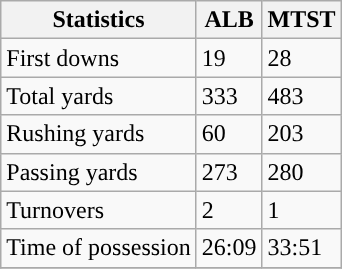<table class="wikitable">
<tr>
<th>Statistics</th>
<th>ALB</th>
<th>MTST</th>
</tr>
<tr>
<td>First downs</td>
<td>19</td>
<td>28</td>
</tr>
<tr>
<td>Total yards</td>
<td>333</td>
<td>483</td>
</tr>
<tr>
<td>Rushing yards</td>
<td>60</td>
<td>203</td>
</tr>
<tr>
<td>Passing yards</td>
<td>273</td>
<td>280</td>
</tr>
<tr>
<td>Turnovers</td>
<td>2</td>
<td>1</td>
</tr>
<tr>
<td>Time of possession</td>
<td>26:09</td>
<td>33:51</td>
</tr>
<tr>
</tr>
</table>
